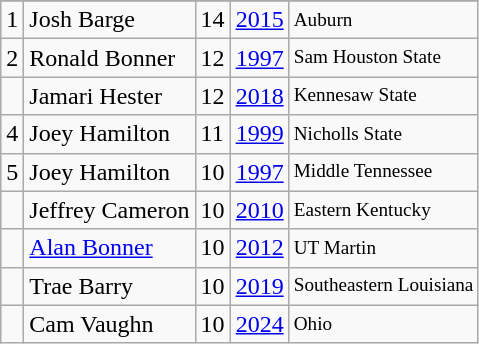<table class="wikitable">
<tr>
</tr>
<tr>
<td>1</td>
<td>Josh Barge</td>
<td>14</td>
<td><a href='#'>2015</a></td>
<td style="font-size:80%;">Auburn</td>
</tr>
<tr>
<td>2</td>
<td>Ronald Bonner</td>
<td>12</td>
<td><a href='#'>1997</a></td>
<td style="font-size:80%;">Sam Houston State</td>
</tr>
<tr>
<td></td>
<td>Jamari Hester</td>
<td>12</td>
<td><a href='#'>2018</a></td>
<td style="font-size:80%;">Kennesaw State</td>
</tr>
<tr>
<td>4</td>
<td>Joey Hamilton</td>
<td>11</td>
<td><a href='#'>1999</a></td>
<td style="font-size:80%;">Nicholls State</td>
</tr>
<tr>
<td>5</td>
<td>Joey Hamilton</td>
<td>10</td>
<td><a href='#'>1997</a></td>
<td style="font-size:80%;">Middle Tennessee</td>
</tr>
<tr>
<td></td>
<td>Jeffrey Cameron</td>
<td>10</td>
<td><a href='#'>2010</a></td>
<td style="font-size:80%;">Eastern Kentucky</td>
</tr>
<tr>
<td></td>
<td><a href='#'>Alan Bonner</a></td>
<td>10</td>
<td><a href='#'>2012</a></td>
<td style="font-size:80%;">UT Martin</td>
</tr>
<tr>
<td></td>
<td>Trae Barry</td>
<td>10</td>
<td><a href='#'>2019</a></td>
<td style="font-size:80%;">Southeastern Louisiana</td>
</tr>
<tr>
<td></td>
<td>Cam Vaughn</td>
<td>10</td>
<td><a href='#'>2024</a></td>
<td style="font-size:80%;">Ohio</td>
</tr>
</table>
